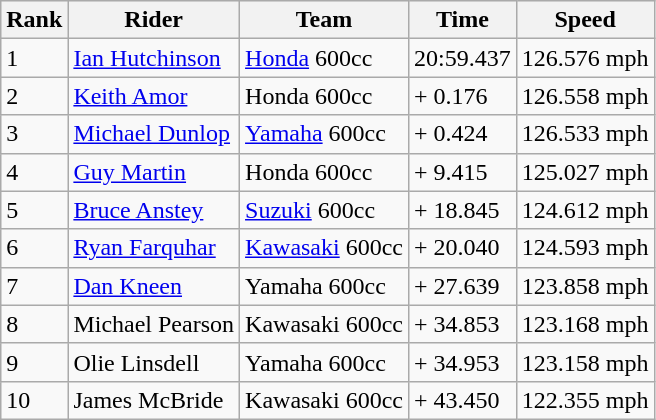<table class="wikitable">
<tr style="background:#efefef;">
<th>Rank</th>
<th>Rider</th>
<th>Team</th>
<th>Time</th>
<th>Speed</th>
</tr>
<tr>
<td>1</td>
<td> <a href='#'>Ian Hutchinson</a></td>
<td><a href='#'>Honda</a> 600cc</td>
<td>20:59.437</td>
<td>126.576 mph</td>
</tr>
<tr>
<td>2</td>
<td> <a href='#'>Keith Amor</a></td>
<td>Honda 600cc</td>
<td>+ 0.176</td>
<td>126.558 mph</td>
</tr>
<tr>
<td>3</td>
<td> <a href='#'>Michael Dunlop</a></td>
<td><a href='#'>Yamaha</a> 600cc</td>
<td>+ 0.424</td>
<td>126.533 mph</td>
</tr>
<tr>
<td>4</td>
<td> <a href='#'>Guy Martin</a></td>
<td>Honda 600cc</td>
<td>+ 9.415</td>
<td>125.027 mph</td>
</tr>
<tr>
<td>5</td>
<td> <a href='#'>Bruce Anstey</a></td>
<td><a href='#'>Suzuki</a> 600cc</td>
<td>+ 18.845</td>
<td>124.612 mph</td>
</tr>
<tr>
<td>6</td>
<td> <a href='#'>Ryan Farquhar</a></td>
<td><a href='#'>Kawasaki</a> 600cc</td>
<td>+ 20.040</td>
<td>124.593 mph</td>
</tr>
<tr>
<td>7</td>
<td> <a href='#'>Dan Kneen</a></td>
<td>Yamaha 600cc</td>
<td>+ 27.639</td>
<td>123.858 mph</td>
</tr>
<tr>
<td>8</td>
<td> Michael Pearson</td>
<td>Kawasaki 600cc</td>
<td>+ 34.853</td>
<td>123.168 mph</td>
</tr>
<tr>
<td>9</td>
<td> Olie Linsdell</td>
<td>Yamaha 600cc</td>
<td>+ 34.953</td>
<td>123.158 mph</td>
</tr>
<tr>
<td>10</td>
<td> James McBride</td>
<td>Kawasaki 600cc</td>
<td>+ 43.450</td>
<td>122.355 mph</td>
</tr>
</table>
